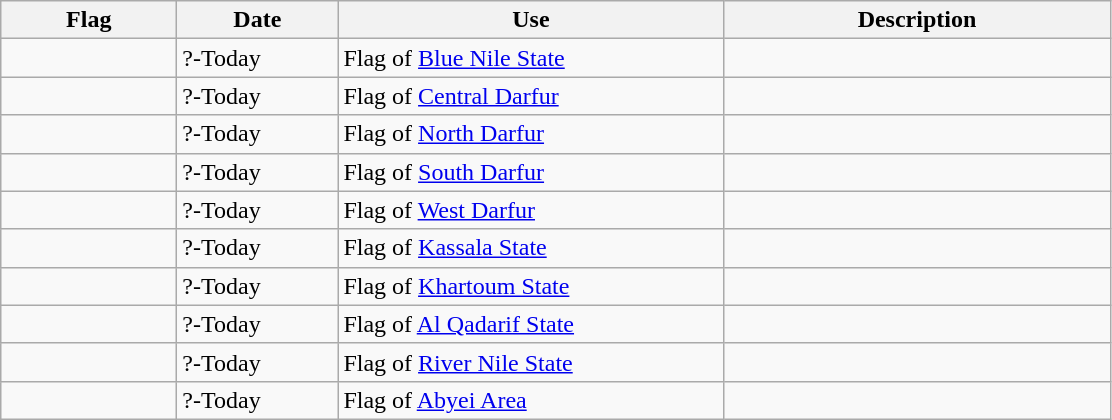<table class="wikitable">
<tr>
<th style="width:110px;">Flag</th>
<th style="width:100px;">Date</th>
<th style="width:250px;">Use</th>
<th style="width:250px;">Description</th>
</tr>
<tr>
<td></td>
<td>?-Today</td>
<td>Flag of <a href='#'>Blue Nile State</a></td>
<td></td>
</tr>
<tr>
<td></td>
<td>?-Today</td>
<td>Flag of <a href='#'>Central Darfur</a></td>
<td></td>
</tr>
<tr>
<td></td>
<td>?-Today</td>
<td>Flag of <a href='#'>North Darfur</a></td>
<td></td>
</tr>
<tr>
<td></td>
<td>?-Today</td>
<td>Flag of <a href='#'>South Darfur</a></td>
<td></td>
</tr>
<tr>
<td></td>
<td>?-Today</td>
<td>Flag of <a href='#'>West Darfur</a></td>
<td></td>
</tr>
<tr>
<td></td>
<td>?-Today</td>
<td>Flag of <a href='#'>Kassala State</a></td>
<td></td>
</tr>
<tr>
<td></td>
<td>?-Today</td>
<td>Flag of <a href='#'>Khartoum State</a></td>
<td></td>
</tr>
<tr>
<td></td>
<td>?-Today</td>
<td>Flag of <a href='#'>Al Qadarif State</a></td>
<td></td>
</tr>
<tr>
<td></td>
<td>?-Today</td>
<td>Flag of <a href='#'>River Nile State</a></td>
<td></td>
</tr>
<tr>
<td></td>
<td>?-Today</td>
<td>Flag of <a href='#'>Abyei Area</a></td>
<td></td>
</tr>
</table>
